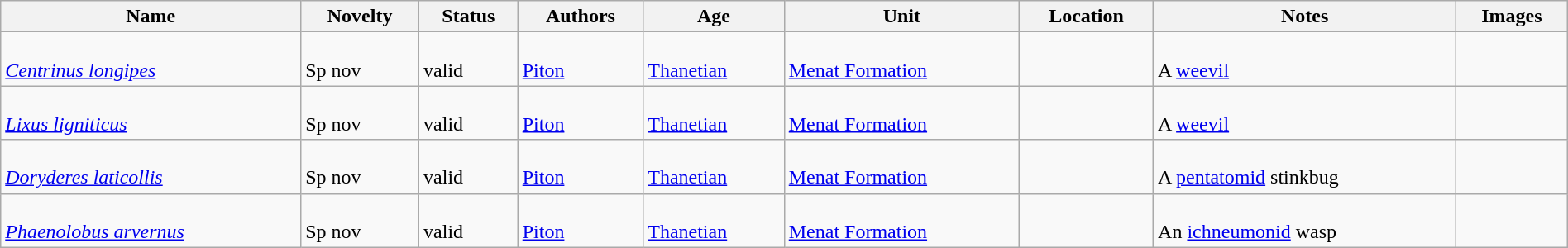<table class="wikitable sortable" align="center" width="100%">
<tr>
<th>Name</th>
<th>Novelty</th>
<th>Status</th>
<th>Authors</th>
<th>Age</th>
<th>Unit</th>
<th>Location</th>
<th>Notes</th>
<th>Images</th>
</tr>
<tr>
<td><br><em><a href='#'>Centrinus longipes</a></em></td>
<td><br>Sp nov</td>
<td><br>valid</td>
<td><br><a href='#'>Piton</a></td>
<td><br><a href='#'>Thanetian</a></td>
<td><br><a href='#'>Menat Formation</a></td>
<td><br></td>
<td><br>A <a href='#'>weevil</a></td>
<td><br></td>
</tr>
<tr>
<td><br><em><a href='#'>Lixus ligniticus</a></em></td>
<td><br>Sp nov</td>
<td><br>valid</td>
<td><br><a href='#'>Piton</a></td>
<td><br><a href='#'>Thanetian</a></td>
<td><br><a href='#'>Menat Formation</a></td>
<td><br></td>
<td><br>A <a href='#'>weevil</a></td>
<td><br></td>
</tr>
<tr>
<td><br><em><a href='#'>Doryderes laticollis</a></em></td>
<td><br>Sp nov</td>
<td><br>valid</td>
<td><br><a href='#'>Piton</a></td>
<td><br><a href='#'>Thanetian</a></td>
<td><br><a href='#'>Menat Formation</a></td>
<td><br></td>
<td><br>A <a href='#'>pentatomid</a> stinkbug</td>
<td><br></td>
</tr>
<tr>
<td><br><em><a href='#'>Phaenolobus arvernus</a></em></td>
<td><br>Sp nov</td>
<td><br>valid</td>
<td><br><a href='#'>Piton</a></td>
<td><br><a href='#'>Thanetian</a></td>
<td><br><a href='#'>Menat Formation</a></td>
<td><br></td>
<td><br>An <a href='#'>ichneumonid</a> wasp</td>
<td><br></td>
</tr>
</table>
